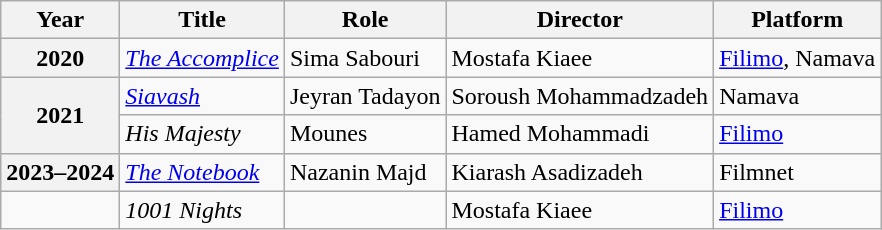<table class="wikitable plainrowheaders sortable"  style=font-size:100%>
<tr>
<th scope="col">Year</th>
<th scope="col">Title</th>
<th scope="col">Role</th>
<th scope="col">Director</th>
<th scope="col" class="unsortable">Platform</th>
</tr>
<tr>
<th scope=row>2020</th>
<td><em><a href='#'>The Accomplice</a></em></td>
<td>Sima Sabouri</td>
<td>Mostafa Kiaee</td>
<td><a href='#'>Filimo</a>, Namava</td>
</tr>
<tr>
<th scope=row rowspan="2">2021</th>
<td><em><a href='#'>Siavash</a></em></td>
<td>Jeyran Tadayon</td>
<td>Soroush Mohammadzadeh</td>
<td>Namava</td>
</tr>
<tr>
<td><em>His Majesty</em></td>
<td>Mounes</td>
<td>Hamed Mohammadi</td>
<td><a href='#'>Filimo</a></td>
</tr>
<tr>
<th scope=row>2023–2024</th>
<td><em><a href='#'>The Notebook</a></em></td>
<td>Nazanin Majd</td>
<td>Kiarash Asadizadeh</td>
<td>Filmnet</td>
</tr>
<tr>
<td></td>
<td><em>1001 Nights</em></td>
<td></td>
<td>Mostafa Kiaee</td>
<td><a href='#'>Filimo</a></td>
</tr>
</table>
